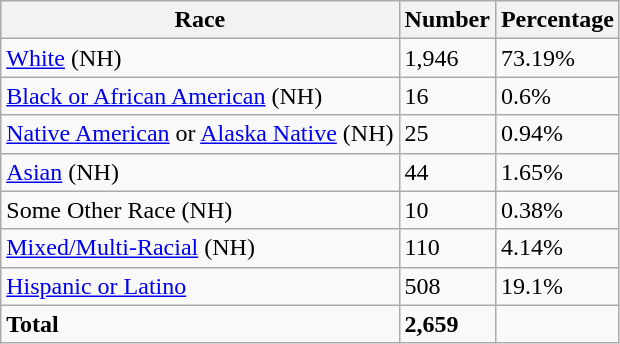<table class="wikitable">
<tr>
<th>Race</th>
<th>Number</th>
<th>Percentage</th>
</tr>
<tr>
<td><a href='#'>White</a> (NH)</td>
<td>1,946</td>
<td>73.19%</td>
</tr>
<tr>
<td><a href='#'>Black or African American</a> (NH)</td>
<td>16</td>
<td>0.6%</td>
</tr>
<tr>
<td><a href='#'>Native American</a> or <a href='#'>Alaska Native</a> (NH)</td>
<td>25</td>
<td>0.94%</td>
</tr>
<tr>
<td><a href='#'>Asian</a> (NH)</td>
<td>44</td>
<td>1.65%</td>
</tr>
<tr>
<td>Some Other Race (NH)</td>
<td>10</td>
<td>0.38%</td>
</tr>
<tr>
<td><a href='#'>Mixed/Multi-Racial</a> (NH)</td>
<td>110</td>
<td>4.14%</td>
</tr>
<tr>
<td><a href='#'>Hispanic or Latino</a></td>
<td>508</td>
<td>19.1%</td>
</tr>
<tr>
<td><strong>Total</strong></td>
<td><strong>2,659</strong></td>
<td></td>
</tr>
</table>
